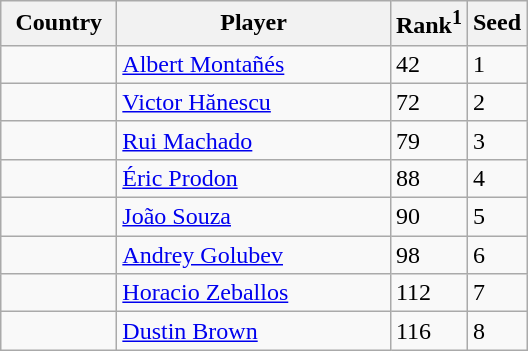<table class="sortable wikitable">
<tr>
<th width="70">Country</th>
<th width="175">Player</th>
<th>Rank<sup>1</sup></th>
<th>Seed</th>
</tr>
<tr>
<td></td>
<td><a href='#'>Albert Montañés</a></td>
<td>42</td>
<td>1</td>
</tr>
<tr>
<td></td>
<td><a href='#'>Victor Hănescu</a></td>
<td>72</td>
<td>2</td>
</tr>
<tr>
<td></td>
<td><a href='#'>Rui Machado</a></td>
<td>79</td>
<td>3</td>
</tr>
<tr>
<td></td>
<td><a href='#'>Éric Prodon</a></td>
<td>88</td>
<td>4</td>
</tr>
<tr>
<td></td>
<td><a href='#'>João Souza</a></td>
<td>90</td>
<td>5</td>
</tr>
<tr>
<td></td>
<td><a href='#'>Andrey Golubev</a></td>
<td>98</td>
<td>6</td>
</tr>
<tr>
<td></td>
<td><a href='#'>Horacio Zeballos</a></td>
<td>112</td>
<td>7</td>
</tr>
<tr>
<td></td>
<td><a href='#'>Dustin Brown</a></td>
<td>116</td>
<td>8</td>
</tr>
</table>
